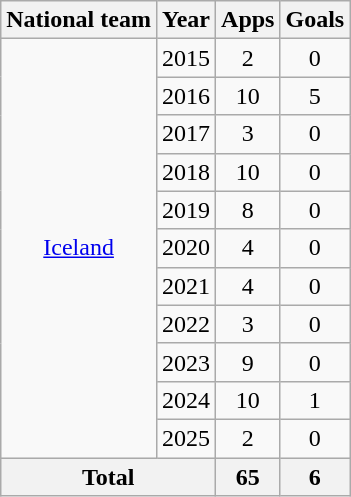<table class="wikitable" style="text-align:center">
<tr>
<th>National team</th>
<th>Year</th>
<th>Apps</th>
<th>Goals</th>
</tr>
<tr>
<td rowspan="11"><a href='#'>Iceland</a></td>
<td>2015</td>
<td>2</td>
<td>0</td>
</tr>
<tr>
<td>2016</td>
<td>10</td>
<td>5</td>
</tr>
<tr>
<td>2017</td>
<td>3</td>
<td>0</td>
</tr>
<tr>
<td>2018</td>
<td>10</td>
<td>0</td>
</tr>
<tr>
<td>2019</td>
<td>8</td>
<td>0</td>
</tr>
<tr>
<td>2020</td>
<td>4</td>
<td>0</td>
</tr>
<tr>
<td>2021</td>
<td>4</td>
<td>0</td>
</tr>
<tr>
<td>2022</td>
<td>3</td>
<td>0</td>
</tr>
<tr>
<td>2023</td>
<td>9</td>
<td>0</td>
</tr>
<tr>
<td>2024</td>
<td>10</td>
<td>1</td>
</tr>
<tr>
<td>2025</td>
<td>2</td>
<td>0</td>
</tr>
<tr>
<th colspan="2">Total</th>
<th>65</th>
<th>6</th>
</tr>
</table>
